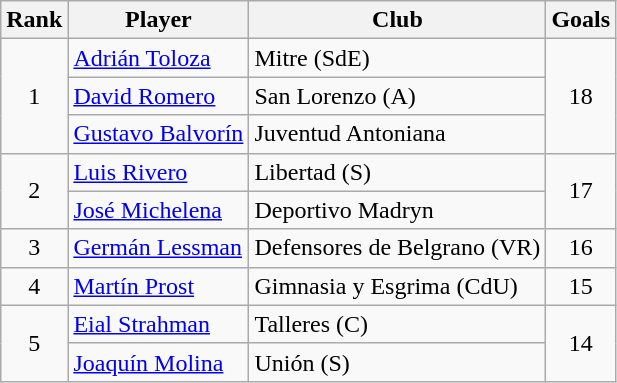<table class="wikitable" style="text-align:center">
<tr>
<th>Rank</th>
<th>Player</th>
<th>Club</th>
<th>Goals</th>
</tr>
<tr>
<td rowspan="3">1</td>
<td align="left"> <a href='#'>Adrián Toloza</a></td>
<td align="left">Mitre (SdE)</td>
<td rowspan="3">18</td>
</tr>
<tr>
<td align="left"> <a href='#'>David Romero</a></td>
<td align="left">San Lorenzo (A)</td>
</tr>
<tr>
<td align="left"> <a href='#'>Gustavo Balvorín</a></td>
<td align="left">Juventud Antoniana</td>
</tr>
<tr>
<td rowspan="2">2</td>
<td align="left"> <a href='#'>Luis Rivero</a></td>
<td align="left">Libertad (S)</td>
<td rowspan="2">17</td>
</tr>
<tr>
<td align="left"> <a href='#'>José Michelena</a></td>
<td align="left">Deportivo Madryn</td>
</tr>
<tr>
<td>3</td>
<td align="left"> <a href='#'>Germán Lessman</a></td>
<td align="left">Defensores de Belgrano (VR)</td>
<td>16</td>
</tr>
<tr>
<td>4</td>
<td align="left"> <a href='#'>Martín Prost</a></td>
<td align="left">Gimnasia y Esgrima (CdU)</td>
<td>15</td>
</tr>
<tr>
<td rowspan="2">5</td>
<td align="left"> <a href='#'>Eial Strahman</a></td>
<td align="left">Talleres (C)</td>
<td rowspan="2">14</td>
</tr>
<tr>
<td align="left"> <a href='#'>Joaquín Molina</a></td>
<td align="left">Unión (S)</td>
</tr>
</table>
